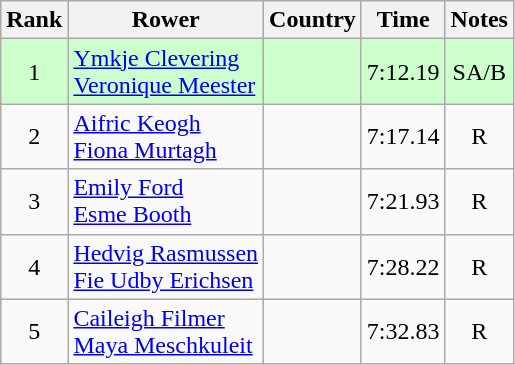<table class="wikitable" style="text-align:center">
<tr>
<th>Rank</th>
<th>Rower</th>
<th>Country</th>
<th>Time</th>
<th>Notes</th>
</tr>
<tr bgcolor=ccffcc>
<td>1</td>
<td align="left"><a href='#'>Ymkje Clevering</a><br><a href='#'>Veronique Meester</a></td>
<td align="left"></td>
<td>7:12.19</td>
<td>SA/B</td>
</tr>
<tr>
<td>2</td>
<td align="left"><a href='#'>Aifric Keogh</a><br><a href='#'>Fiona Murtagh</a></td>
<td align="left"></td>
<td>7:17.14</td>
<td>R</td>
</tr>
<tr>
<td>3</td>
<td align="left"><a href='#'>Emily Ford</a><br><a href='#'>Esme Booth</a></td>
<td align="left"></td>
<td>7:21.93</td>
<td>R</td>
</tr>
<tr>
<td>4</td>
<td align="left"><a href='#'>Hedvig Rasmussen</a><br><a href='#'>Fie Udby Erichsen</a></td>
<td align="left"></td>
<td>7:28.22</td>
<td>R</td>
</tr>
<tr>
<td>5</td>
<td align="left"><a href='#'>Caileigh Filmer</a><br><a href='#'>Maya Meschkuleit</a></td>
<td align="left"></td>
<td>7:32.83</td>
<td>R</td>
</tr>
</table>
